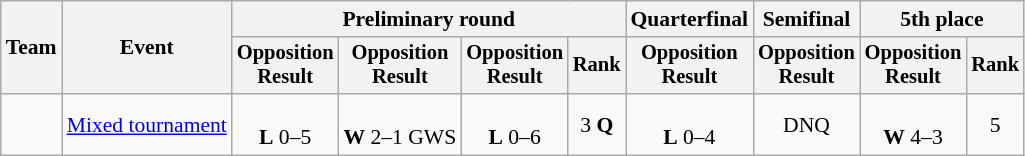<table class=wikitable style="font-size:90%; text-align:center">
<tr>
<th rowspan=2>Team</th>
<th rowspan=2>Event</th>
<th colspan=4>Preliminary round</th>
<th>Quarterfinal</th>
<th>Semifinal</th>
<th colspan=2>5th place</th>
</tr>
<tr style=font-size:95%>
<th>Opposition<br>Result</th>
<th>Opposition<br>Result</th>
<th>Opposition<br>Result</th>
<th>Rank</th>
<th>Opposition<br>Result</th>
<th>Opposition<br>Result</th>
<th>Opposition<br>Result</th>
<th>Rank</th>
</tr>
<tr>
<td align=left></td>
<td align=left><a href='#'>Mixed tournament</a></td>
<td><br><strong>L</strong> 0–5</td>
<td><br><strong>W</strong> 2–1 GWS</td>
<td><br><strong>L</strong> 0–6</td>
<td>3 <strong>Q</strong></td>
<td><br><strong>L</strong> 0–4</td>
<td>DNQ</td>
<td><br><strong>W</strong> 4–3</td>
<td>5</td>
</tr>
</table>
